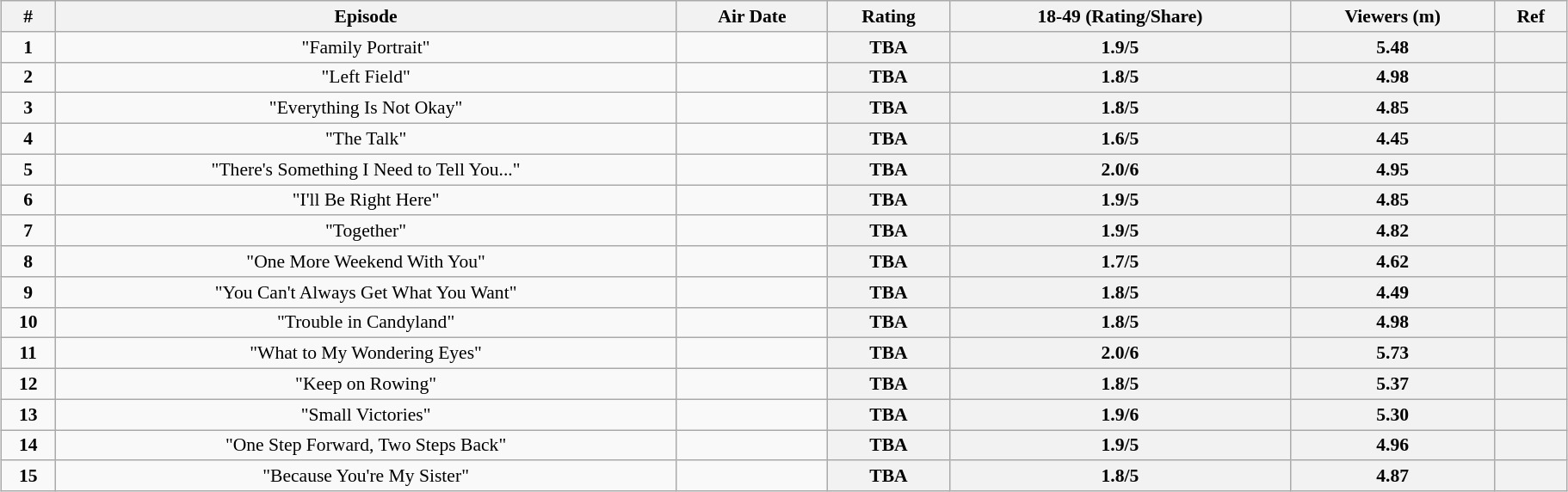<table class="wikitable" style="font-size:90%; text-align:center; width: 96%; margin-left: auto; margin-right: auto;">
<tr>
<th>#</th>
<th>Episode</th>
<th>Air Date</th>
<th>Rating</th>
<th>18-49 (Rating/Share)</th>
<th>Viewers (m)</th>
<th>Ref</th>
</tr>
<tr>
<td style="text-align:center"><strong>1</strong></td>
<td>"Family Portrait"</td>
<td></td>
<th style="text-align:center">TBA</th>
<th style="text-align:center">1.9/5</th>
<th style="text-align:center">5.48</th>
<th style="text-align:center"></th>
</tr>
<tr>
<td style="text-align:center"><strong>2</strong></td>
<td>"Left Field"</td>
<td></td>
<th style="text-align:center">TBA</th>
<th style="text-align:center">1.8/5</th>
<th style="text-align:center">4.98</th>
<th style="text-align:center"></th>
</tr>
<tr>
<td style="text-align:center"><strong>3</strong></td>
<td>"Everything Is Not Okay"</td>
<td></td>
<th style="text-align:center">TBA</th>
<th style="text-align:center">1.8/5</th>
<th style="text-align:center">4.85</th>
<th style="text-align:center"></th>
</tr>
<tr>
<td style="text-align:center"><strong>4</strong></td>
<td>"The Talk"</td>
<td></td>
<th style="text-align:center">TBA</th>
<th style="text-align:center">1.6/5</th>
<th style="text-align:center">4.45</th>
<th style="text-align:center"></th>
</tr>
<tr>
<td style="text-align:center"><strong>5</strong></td>
<td>"There's Something I Need to Tell You..."</td>
<td></td>
<th style="text-align:center">TBA</th>
<th style="text-align:center">2.0/6</th>
<th style="text-align:center">4.95</th>
<th style="text-align:center"></th>
</tr>
<tr>
<td style="text-align:center"><strong>6</strong></td>
<td>"I'll Be Right Here"</td>
<td></td>
<th style="text-align:center">TBA</th>
<th style="text-align:center">1.9/5</th>
<th style="text-align:center">4.85</th>
<th style="text-align:center"></th>
</tr>
<tr>
<td style="text-align:center"><strong>7</strong></td>
<td>"Together"</td>
<td></td>
<th style="text-align:center">TBA</th>
<th style="text-align:center">1.9/5</th>
<th style="text-align:center">4.82</th>
<th style="text-align:center"></th>
</tr>
<tr>
<td style="text-align:center"><strong>8</strong></td>
<td>"One More Weekend With You"</td>
<td></td>
<th style="text-align:center">TBA</th>
<th style="text-align:center">1.7/5</th>
<th style="text-align:center">4.62</th>
<th style="text-align:center"></th>
</tr>
<tr>
<td style="text-align:center"><strong>9</strong></td>
<td>"You Can't Always Get What You Want"</td>
<td></td>
<th style="text-align:center">TBA</th>
<th style="text-align:center">1.8/5</th>
<th style="text-align:center">4.49</th>
<th style="text-align:center"></th>
</tr>
<tr>
<td style="text-align:center"><strong>10</strong></td>
<td>"Trouble in Candyland"</td>
<td></td>
<th style="text-align:center">TBA</th>
<th style="text-align:center">1.8/5</th>
<th style="text-align:center">4.98</th>
<th style="text-align:center"></th>
</tr>
<tr>
<td style="text-align:center"><strong>11</strong></td>
<td>"What to My Wondering Eyes"</td>
<td></td>
<th style="text-align:center">TBA</th>
<th style="text-align:center">2.0/6</th>
<th style="text-align:center">5.73</th>
<th style="text-align:center"></th>
</tr>
<tr>
<td style="text-align:center"><strong>12</strong></td>
<td>"Keep on Rowing"</td>
<td></td>
<th style="text-align:center">TBA</th>
<th style="text-align:center">1.8/5</th>
<th style="text-align:center">5.37</th>
<th style="text-align:center"></th>
</tr>
<tr>
<td style="text-align:center"><strong>13</strong></td>
<td>"Small Victories"</td>
<td></td>
<th style="text-align:center">TBA</th>
<th style="text-align:center">1.9/6</th>
<th style="text-align:center">5.30</th>
<th style="text-align:center"></th>
</tr>
<tr>
<td style="text-align:center"><strong>14</strong></td>
<td>"One Step Forward, Two Steps Back"</td>
<td></td>
<th style="text-align:center">TBA</th>
<th style="text-align:center">1.9/5</th>
<th style="text-align:center">4.96</th>
<th style="text-align:center"></th>
</tr>
<tr>
<td style="text-align:center"><strong>15</strong></td>
<td>"Because You're My Sister"</td>
<td></td>
<th style="text-align:center">TBA</th>
<th style="text-align:center">1.8/5</th>
<th style="text-align:center">4.87</th>
<th style="text-align:center"></th>
</tr>
</table>
